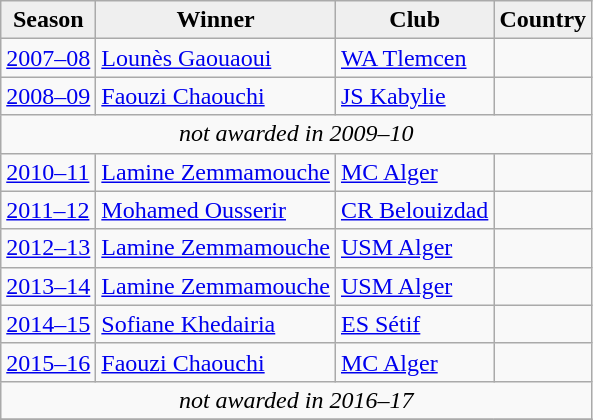<table class=wikitable>
<tr>
<th style="background:#efefef;">Season</th>
<th style="background:#efefef;">Winner</th>
<th style="background:#efefef;">Club</th>
<th style="background:#efefef;">Country</th>
</tr>
<tr>
<td><a href='#'>2007–08</a></td>
<td><a href='#'>Lounès Gaouaoui</a></td>
<td><a href='#'>WA Tlemcen</a></td>
<td></td>
</tr>
<tr>
<td><a href='#'>2008–09</a></td>
<td><a href='#'>Faouzi Chaouchi</a></td>
<td><a href='#'>JS Kabylie</a></td>
<td></td>
</tr>
<tr>
<td align=center colspan=4><em>not awarded in 2009–10</em></td>
</tr>
<tr>
<td><a href='#'>2010–11</a></td>
<td><a href='#'>Lamine Zemmamouche</a></td>
<td><a href='#'>MC Alger</a></td>
<td></td>
</tr>
<tr>
<td><a href='#'>2011–12</a></td>
<td><a href='#'>Mohamed Ousserir</a></td>
<td><a href='#'>CR Belouizdad</a></td>
<td></td>
</tr>
<tr>
<td><a href='#'>2012–13</a></td>
<td><a href='#'>Lamine Zemmamouche</a></td>
<td><a href='#'>USM Alger</a></td>
<td></td>
</tr>
<tr>
<td><a href='#'>2013–14</a></td>
<td><a href='#'>Lamine Zemmamouche</a></td>
<td><a href='#'>USM Alger</a></td>
<td></td>
</tr>
<tr>
<td><a href='#'>2014–15</a></td>
<td><a href='#'>Sofiane Khedairia</a></td>
<td><a href='#'>ES Sétif</a></td>
<td></td>
</tr>
<tr>
<td><a href='#'>2015–16</a></td>
<td><a href='#'>Faouzi Chaouchi</a></td>
<td><a href='#'>MC Alger</a></td>
<td></td>
</tr>
<tr>
<td align=center colspan=4><em>not awarded in 2016–17</em></td>
</tr>
<tr>
</tr>
</table>
